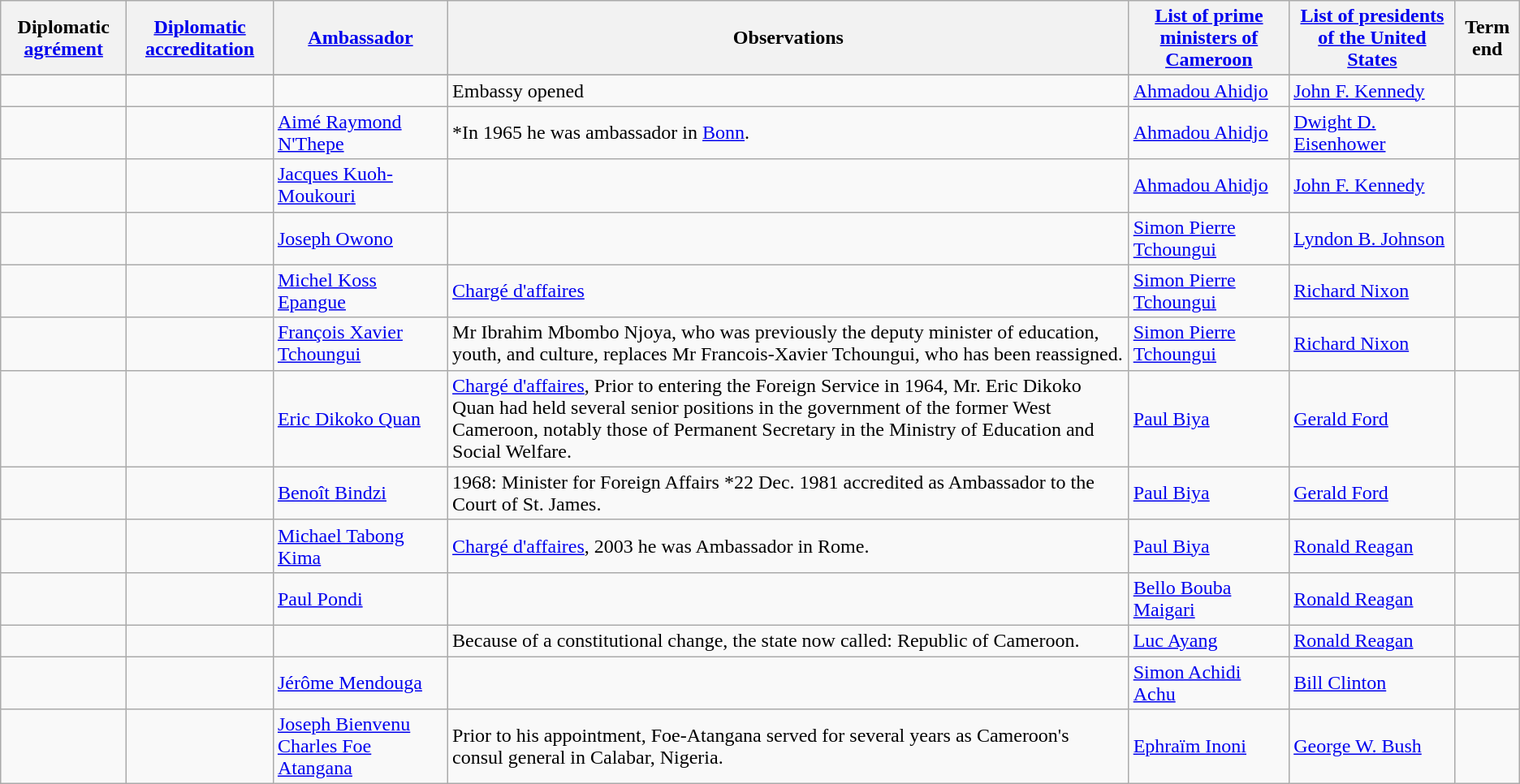<table class="wikitable sortable">
<tr>
<th>Diplomatic <a href='#'>agrément</a></th>
<th><a href='#'>Diplomatic accreditation</a></th>
<th><a href='#'>Ambassador</a></th>
<th>Observations</th>
<th><a href='#'>List of prime ministers of Cameroon</a></th>
<th><a href='#'>List of presidents of the United States</a></th>
<th>Term end</th>
</tr>
<tr>
</tr>
<tr>
<td></td>
<td></td>
<td></td>
<td>Embassy opened</td>
<td><a href='#'>Ahmadou Ahidjo</a></td>
<td><a href='#'>John F. Kennedy</a></td>
<td></td>
</tr>
<tr>
<td></td>
<td></td>
<td><a href='#'>Aimé Raymond N'Thepe</a></td>
<td>*In 1965 he was ambassador in <a href='#'>Bonn</a>.</td>
<td><a href='#'>Ahmadou Ahidjo</a></td>
<td><a href='#'>Dwight D. Eisenhower</a></td>
<td></td>
</tr>
<tr>
<td></td>
<td></td>
<td><a href='#'>Jacques Kuoh-Moukouri</a></td>
<td></td>
<td><a href='#'>Ahmadou Ahidjo</a></td>
<td><a href='#'>John F. Kennedy</a></td>
<td></td>
</tr>
<tr>
<td></td>
<td></td>
<td><a href='#'>Joseph Owono</a></td>
<td></td>
<td><a href='#'>Simon Pierre Tchoungui</a></td>
<td><a href='#'>Lyndon B. Johnson</a></td>
<td></td>
</tr>
<tr>
<td></td>
<td></td>
<td><a href='#'>Michel Koss Epangue</a></td>
<td><a href='#'>Chargé d'affaires</a></td>
<td><a href='#'>Simon Pierre Tchoungui</a></td>
<td><a href='#'>Richard Nixon</a></td>
<td></td>
</tr>
<tr>
<td></td>
<td></td>
<td><a href='#'>François Xavier Tchoungui</a></td>
<td>Mr Ibrahim Mbombo Njoya, who was previously the deputy minister of education, youth, and culture, replaces Mr Francois-Xavier Tchoungui, who has been reassigned.</td>
<td><a href='#'>Simon Pierre Tchoungui</a></td>
<td><a href='#'>Richard Nixon</a></td>
<td></td>
</tr>
<tr>
<td></td>
<td></td>
<td><a href='#'>Eric Dikoko Quan</a></td>
<td><a href='#'>Chargé d'affaires</a>, Prior to entering the Foreign Service in 1964, Mr. Eric Dikoko Quan had held several senior positions in the government of the former West Cameroon, notably those of Permanent Secretary in the Ministry of Education and Social Welfare.</td>
<td><a href='#'>Paul Biya</a></td>
<td><a href='#'>Gerald Ford</a></td>
<td></td>
</tr>
<tr>
<td></td>
<td></td>
<td><a href='#'>Benoît Bindzi</a></td>
<td>1968: Minister for Foreign Affairs *22 Dec. 1981 accredited as Ambassador to the Court of St. James.</td>
<td><a href='#'>Paul Biya</a></td>
<td><a href='#'>Gerald Ford</a></td>
<td></td>
</tr>
<tr>
<td></td>
<td></td>
<td><a href='#'>Michael Tabong Kima</a></td>
<td><a href='#'>Chargé d'affaires</a>, 2003 he was Ambassador in Rome.</td>
<td><a href='#'>Paul Biya</a></td>
<td><a href='#'>Ronald Reagan</a></td>
<td></td>
</tr>
<tr>
<td></td>
<td></td>
<td><a href='#'>Paul Pondi</a></td>
<td></td>
<td><a href='#'>Bello Bouba Maigari</a></td>
<td><a href='#'>Ronald Reagan</a></td>
<td></td>
</tr>
<tr>
<td></td>
<td></td>
<td></td>
<td>Because of a constitutional change, the state now called: Republic of Cameroon.</td>
<td><a href='#'>Luc Ayang</a></td>
<td><a href='#'>Ronald Reagan</a></td>
<td></td>
</tr>
<tr>
<td></td>
<td></td>
<td><a href='#'>Jérôme Mendouga</a></td>
<td></td>
<td><a href='#'>Simon Achidi Achu</a></td>
<td><a href='#'>Bill Clinton</a></td>
<td></td>
</tr>
<tr>
<td></td>
<td></td>
<td><a href='#'>Joseph Bienvenu Charles Foe Atangana</a></td>
<td>Prior to his appointment, Foe-Atangana served for several years as Cameroon's consul general in Calabar, Nigeria.</td>
<td><a href='#'>Ephraïm Inoni</a></td>
<td><a href='#'>George W. Bush</a></td>
<td></td>
</tr>
</table>
